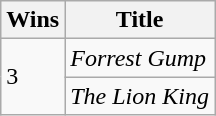<table class="wikitable">
<tr>
<th>Wins</th>
<th>Title</th>
</tr>
<tr>
<td rowspan="2">3</td>
<td><em>Forrest Gump</em></td>
</tr>
<tr>
<td><em>The Lion King</em></td>
</tr>
</table>
